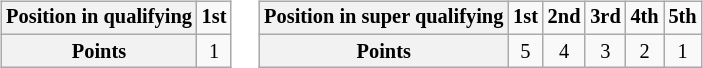<table>
<tr>
<td><br><table class="wikitable" style="font-size:85%; text-align:center">
<tr>
<th>Position in qualifying</th>
<td><strong>1st</strong></td>
</tr>
<tr>
<th>Points</th>
<td>1</td>
</tr>
</table>
</td>
<td valign="top"><br><table class="wikitable" style="font-size:85%; text-align:center">
<tr>
<th>Position in super qualifying</th>
<td><strong>1st</strong></td>
<td><strong>2nd</strong></td>
<td><strong>3rd</strong></td>
<td><strong>4th</strong></td>
<td><strong>5th</strong></td>
</tr>
<tr>
<th align="center">Points</th>
<td>5</td>
<td>4</td>
<td>3</td>
<td>2</td>
<td>1</td>
</tr>
</table>
</td>
</tr>
</table>
